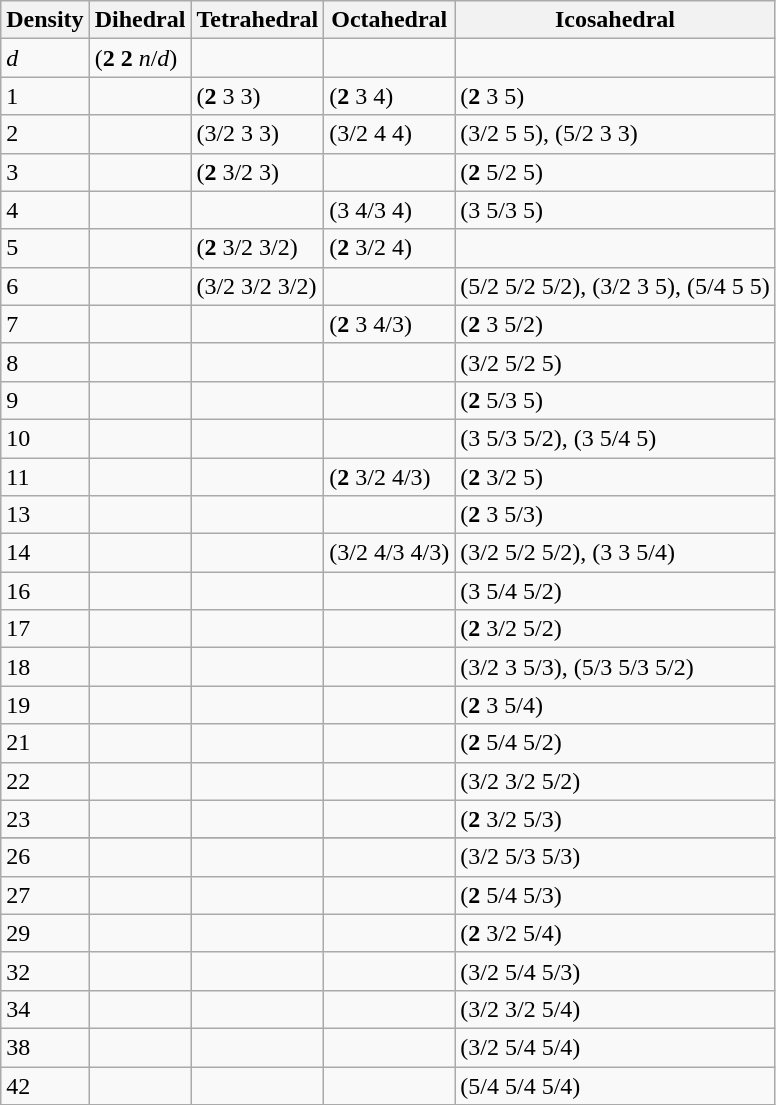<table class=wikitable>
<tr>
<th>Density</th>
<th>Dihedral</th>
<th>Tetrahedral</th>
<th>Octahedral</th>
<th>Icosahedral</th>
</tr>
<tr>
<td><em>d</em></td>
<td>(<strong>2</strong> <strong>2</strong> <em>n</em>/<em>d</em>)</td>
<td></td>
<td></td>
<td></td>
</tr>
<tr>
<td>1</td>
<td></td>
<td>(<strong>2</strong> 3 3)</td>
<td>(<strong>2</strong> 3 4)</td>
<td>(<strong>2</strong> 3 5)</td>
</tr>
<tr>
<td>2</td>
<td></td>
<td>(3/2 3 3)</td>
<td>(3/2 4 4)</td>
<td>(3/2 5 5), (5/2 3 3)</td>
</tr>
<tr>
<td>3</td>
<td></td>
<td>(<strong>2</strong> 3/2 3)</td>
<td></td>
<td>(<strong>2</strong> 5/2 5)</td>
</tr>
<tr>
<td>4</td>
<td></td>
<td></td>
<td>(3 4/3 4)</td>
<td>(3 5/3 5)</td>
</tr>
<tr>
<td>5</td>
<td></td>
<td>(<strong>2</strong> 3/2 3/2)</td>
<td>(<strong>2</strong> 3/2 4)</td>
<td></td>
</tr>
<tr>
<td>6</td>
<td></td>
<td>(3/2 3/2 3/2)</td>
<td></td>
<td>(5/2 5/2 5/2), (3/2 3 5), (5/4 5 5)</td>
</tr>
<tr>
<td>7</td>
<td></td>
<td></td>
<td>(<strong>2</strong> 3 4/3)</td>
<td>(<strong>2</strong> 3 5/2)</td>
</tr>
<tr>
<td>8</td>
<td></td>
<td></td>
<td></td>
<td>(3/2 5/2 5)</td>
</tr>
<tr>
<td>9</td>
<td></td>
<td></td>
<td></td>
<td>(<strong>2</strong> 5/3 5)</td>
</tr>
<tr>
<td>10</td>
<td></td>
<td></td>
<td></td>
<td>(3 5/3 5/2), (3 5/4 5)</td>
</tr>
<tr>
<td>11</td>
<td></td>
<td></td>
<td>(<strong>2</strong> 3/2 4/3)</td>
<td>(<strong>2</strong> 3/2 5)</td>
</tr>
<tr>
<td>13</td>
<td></td>
<td></td>
<td></td>
<td>(<strong>2</strong> 3 5/3)</td>
</tr>
<tr>
<td>14</td>
<td></td>
<td></td>
<td>(3/2 4/3 4/3)</td>
<td>(3/2 5/2 5/2), (3 3 5/4)</td>
</tr>
<tr>
<td>16</td>
<td></td>
<td></td>
<td></td>
<td>(3 5/4 5/2)</td>
</tr>
<tr>
<td>17</td>
<td></td>
<td></td>
<td></td>
<td>(<strong>2</strong> 3/2 5/2)</td>
</tr>
<tr>
<td>18</td>
<td></td>
<td></td>
<td></td>
<td>(3/2 3 5/3), (5/3 5/3 5/2)</td>
</tr>
<tr>
<td>19</td>
<td></td>
<td></td>
<td></td>
<td>(<strong>2</strong> 3 5/4)</td>
</tr>
<tr>
<td>21</td>
<td></td>
<td></td>
<td></td>
<td>(<strong>2</strong> 5/4 5/2)</td>
</tr>
<tr>
<td>22</td>
<td></td>
<td></td>
<td></td>
<td>(3/2 3/2 5/2)</td>
</tr>
<tr>
<td>23</td>
<td></td>
<td></td>
<td></td>
<td>(<strong>2</strong> 3/2 5/3)</td>
</tr>
<tr>
</tr>
<tr>
<td>26</td>
<td></td>
<td></td>
<td></td>
<td>(3/2 5/3 5/3)</td>
</tr>
<tr>
<td>27</td>
<td></td>
<td></td>
<td></td>
<td>(<strong>2</strong> 5/4 5/3)</td>
</tr>
<tr>
<td>29</td>
<td></td>
<td></td>
<td></td>
<td>(<strong>2</strong> 3/2 5/4)</td>
</tr>
<tr>
<td>32</td>
<td></td>
<td></td>
<td></td>
<td>(3/2 5/4 5/3)</td>
</tr>
<tr>
<td>34</td>
<td></td>
<td></td>
<td></td>
<td>(3/2 3/2 5/4)</td>
</tr>
<tr>
<td>38</td>
<td></td>
<td></td>
<td></td>
<td>(3/2 5/4 5/4)</td>
</tr>
<tr>
<td>42</td>
<td></td>
<td></td>
<td></td>
<td>(5/4 5/4 5/4)</td>
</tr>
</table>
